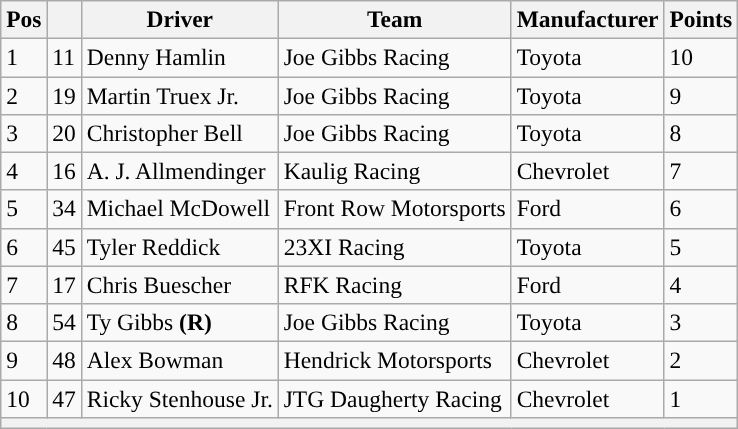<table class="wikitable" style="font-size:98%">
<tr>
<th>Pos</th>
<th></th>
<th>Driver</th>
<th>Team</th>
<th>Manufacturer</th>
<th>Points</th>
</tr>
<tr>
<td>1</td>
<td>11</td>
<td>Denny Hamlin</td>
<td>Joe Gibbs Racing</td>
<td>Toyota</td>
<td>10</td>
</tr>
<tr>
<td>2</td>
<td>19</td>
<td>Martin Truex Jr.</td>
<td>Joe Gibbs Racing</td>
<td>Toyota</td>
<td>9</td>
</tr>
<tr>
<td>3</td>
<td>20</td>
<td>Christopher Bell</td>
<td>Joe Gibbs Racing</td>
<td>Toyota</td>
<td>8</td>
</tr>
<tr>
<td>4</td>
<td>16</td>
<td>A. J. Allmendinger</td>
<td>Kaulig Racing</td>
<td>Chevrolet</td>
<td>7</td>
</tr>
<tr>
<td>5</td>
<td>34</td>
<td>Michael McDowell</td>
<td>Front Row Motorsports</td>
<td>Ford</td>
<td>6</td>
</tr>
<tr>
<td>6</td>
<td>45</td>
<td>Tyler Reddick</td>
<td>23XI Racing</td>
<td>Toyota</td>
<td>5</td>
</tr>
<tr>
<td>7</td>
<td>17</td>
<td>Chris Buescher</td>
<td>RFK Racing</td>
<td>Ford</td>
<td>4</td>
</tr>
<tr>
<td>8</td>
<td>54</td>
<td>Ty Gibbs <strong>(R)</strong></td>
<td>Joe Gibbs Racing</td>
<td>Toyota</td>
<td>3</td>
</tr>
<tr>
<td>9</td>
<td>48</td>
<td>Alex Bowman</td>
<td>Hendrick Motorsports</td>
<td>Chevrolet</td>
<td>2</td>
</tr>
<tr>
<td>10</td>
<td>47</td>
<td>Ricky Stenhouse Jr.</td>
<td>JTG Daugherty Racing</td>
<td>Chevrolet</td>
<td>1</td>
</tr>
<tr>
<th colspan="6"></th>
</tr>
</table>
